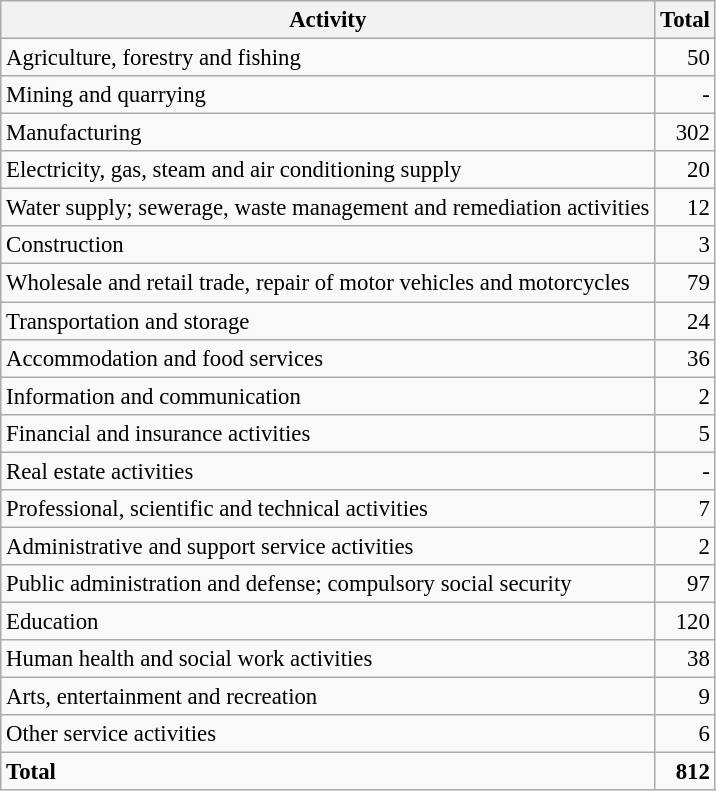<table class="wikitable sortable" style="font-size:95%;">
<tr>
<th>Activity</th>
<th>Total</th>
</tr>
<tr>
<td>Agriculture, forestry and fishing</td>
<td align="right">50</td>
</tr>
<tr>
<td>Mining and quarrying</td>
<td align="right">-</td>
</tr>
<tr>
<td>Manufacturing</td>
<td align="right">302</td>
</tr>
<tr>
<td>Electricity, gas, steam and air conditioning supply</td>
<td align="right">20</td>
</tr>
<tr>
<td>Water supply; sewerage, waste management and remediation activities</td>
<td align="right">12</td>
</tr>
<tr>
<td>Construction</td>
<td align="right">3</td>
</tr>
<tr>
<td>Wholesale and retail trade, repair of motor vehicles and motorcycles</td>
<td align="right">79</td>
</tr>
<tr>
<td>Transportation and storage</td>
<td align="right">24</td>
</tr>
<tr>
<td>Accommodation and food services</td>
<td align="right">36</td>
</tr>
<tr>
<td>Information and communication</td>
<td align="right">2</td>
</tr>
<tr>
<td>Financial and insurance activities</td>
<td align="right">5</td>
</tr>
<tr>
<td>Real estate activities</td>
<td align="right">-</td>
</tr>
<tr>
<td>Professional, scientific and technical activities</td>
<td align="right">7</td>
</tr>
<tr>
<td>Administrative and support service activities</td>
<td align="right">2</td>
</tr>
<tr>
<td>Public administration and defense; compulsory social security</td>
<td align="right">97</td>
</tr>
<tr>
<td>Education</td>
<td align="right">120</td>
</tr>
<tr>
<td>Human health and social work activities</td>
<td align="right">38</td>
</tr>
<tr>
<td>Arts, entertainment and recreation</td>
<td align="right">9</td>
</tr>
<tr>
<td>Other service activities</td>
<td align="right">6</td>
</tr>
<tr class="sortbottom">
<td><strong>Total</strong></td>
<td align="right"><strong>812</strong></td>
</tr>
</table>
